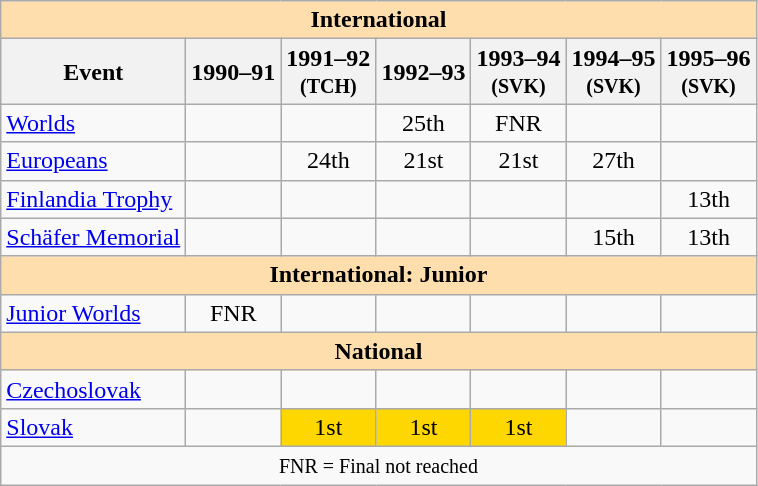<table class="wikitable" style="text-align:center">
<tr>
<th style="background-color: #ffdead; " colspan=7 align=center>International</th>
</tr>
<tr>
<th>Event</th>
<th>1990–91 <br> <small></small></th>
<th>1991–92 <br> <small>(TCH)</small></th>
<th>1992–93 <br> <small></small></th>
<th>1993–94 <br> <small>(SVK)</small></th>
<th>1994–95 <br> <small>(SVK)</small></th>
<th>1995–96 <br> <small>(SVK)</small></th>
</tr>
<tr>
<td align=left><a href='#'>Worlds</a></td>
<td></td>
<td></td>
<td>25th</td>
<td>FNR</td>
<td></td>
<td></td>
</tr>
<tr>
<td align=left><a href='#'>Europeans</a></td>
<td></td>
<td>24th</td>
<td>21st</td>
<td>21st</td>
<td>27th</td>
<td></td>
</tr>
<tr>
<td align=left><a href='#'>Finlandia Trophy</a></td>
<td></td>
<td></td>
<td></td>
<td></td>
<td></td>
<td>13th</td>
</tr>
<tr>
<td align=left><a href='#'>Schäfer Memorial</a></td>
<td></td>
<td></td>
<td></td>
<td></td>
<td>15th</td>
<td>13th</td>
</tr>
<tr>
<th style="background-color: #ffdead; " colspan=7 align=center>International: Junior</th>
</tr>
<tr>
<td align=left><a href='#'>Junior Worlds</a></td>
<td>FNR</td>
<td></td>
<td></td>
<td></td>
<td></td>
<td></td>
</tr>
<tr>
<th style="background-color: #ffdead; " colspan=7 align=center>National</th>
</tr>
<tr>
<td align=left><a href='#'>Czechoslovak</a></td>
<td></td>
<td></td>
<td></td>
<td></td>
<td></td>
<td></td>
</tr>
<tr>
<td align=left><a href='#'>Slovak</a></td>
<td></td>
<td bgcolor=gold>1st</td>
<td bgcolor=gold>1st</td>
<td bgcolor=gold>1st</td>
<td></td>
<td></td>
</tr>
<tr>
<td colspan=7 align=center><small> FNR = Final not reached </small></td>
</tr>
</table>
